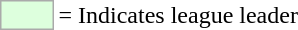<table>
<tr>
<td style="background:#DDFFDD; border:1px solid #aaa; width:2em;"></td>
<td>= Indicates league leader</td>
</tr>
</table>
